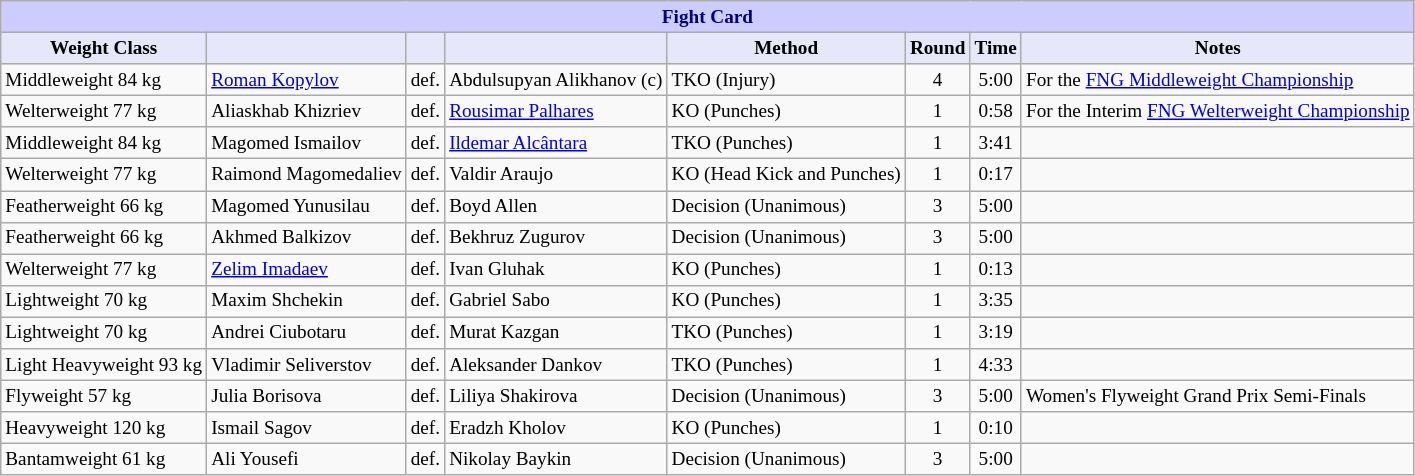<table class="wikitable" style="font-size: 80%;">
<tr>
<th colspan="8" style="background-color: #ccf; color: #000080; text-align: center;"><strong>Fight Card</strong></th>
</tr>
<tr>
<th colspan="1" style="background-color: #E6E8FA; color: #000000; text-align: center;">Weight Class</th>
<th colspan="1" style="background-color: #E6E8FA; color: #000000; text-align: center;"></th>
<th colspan="1" style="background-color: #E6E8FA; color: #000000; text-align: center;"></th>
<th colspan="1" style="background-color: #E6E8FA; color: #000000; text-align: center;"></th>
<th colspan="1" style="background-color: #E6E8FA; color: #000000; text-align: center;">Method</th>
<th colspan="1" style="background-color: #E6E8FA; color: #000000; text-align: center;">Round</th>
<th colspan="1" style="background-color: #E6E8FA; color: #000000; text-align: center;">Time</th>
<th colspan="1" style="background-color: #E6E8FA; color: #000000; text-align: center;">Notes</th>
</tr>
<tr>
<td>Middleweight 84 kg</td>
<td> <a href='#'>Roman Kopylov</a></td>
<td>def.</td>
<td> Abdulsupyan Alikhanov (c)</td>
<td>TKO (Injury)</td>
<td align=center>4</td>
<td align=center>5:00</td>
<td>For the <a href='#'>FNG Middleweight Championship</a></td>
</tr>
<tr>
<td>Welterweight 77 kg</td>
<td> Aliaskhab Khizriev</td>
<td>def.</td>
<td> <a href='#'>Rousimar Palhares</a></td>
<td>KO (Punches)</td>
<td align=center>1</td>
<td align=center>0:58</td>
<td>For the Interim <a href='#'>FNG Welterweight Championship</a></td>
</tr>
<tr>
<td>Middleweight 84 kg</td>
<td> Magomed Ismailov</td>
<td>def.</td>
<td> <a href='#'>Ildemar Alcântara</a></td>
<td>TKO (Punches)</td>
<td align=center>1</td>
<td align=center>3:41</td>
<td></td>
</tr>
<tr>
<td>Welterweight 77 kg</td>
<td> Raimond Magomedaliev</td>
<td>def.</td>
<td> Valdir Araujo</td>
<td>KO (Head Kick and Punches)</td>
<td align=center>1</td>
<td align=center>0:17</td>
<td></td>
</tr>
<tr>
<td>Featherweight 66 kg</td>
<td> Magomed Yunusilau</td>
<td>def.</td>
<td> Boyd Allen</td>
<td>Decision (Unanimous)</td>
<td align=center>3</td>
<td align=center>5:00</td>
<td></td>
</tr>
<tr>
<td>Featherweight 66 kg</td>
<td> Akhmed Balkizov</td>
<td>def.</td>
<td> Bekhruz Zugurov</td>
<td>Decision (Unanimous)</td>
<td align=center>3</td>
<td align=center>5:00</td>
<td></td>
</tr>
<tr>
<td>Welterweight 77 kg</td>
<td> <a href='#'>Zelim Imadaev</a></td>
<td>def.</td>
<td> Ivan Gluhak</td>
<td>KO (Punches)</td>
<td align=center>1</td>
<td align=center>0:13</td>
<td></td>
</tr>
<tr>
<td>Lightweight 70 kg</td>
<td> Maxim Shchekin</td>
<td>def.</td>
<td> Gabriel Sabo</td>
<td>KO (Punches)</td>
<td align=center>1</td>
<td align=center>3:35</td>
<td></td>
</tr>
<tr>
<td>Lightweight 70 kg</td>
<td> Andrei Ciubotaru</td>
<td>def.</td>
<td> Murat Kazgan</td>
<td>TKO (Punches)</td>
<td align=center>1</td>
<td align=center>3:19</td>
<td></td>
</tr>
<tr>
<td>Light Heavyweight 93 kg</td>
<td> Vladimir Seliverstov</td>
<td>def.</td>
<td> Aleksander Dankov</td>
<td>TKO (Punches)</td>
<td align=center>1</td>
<td align=center>4:33</td>
<td></td>
</tr>
<tr>
<td>Flyweight 57 kg</td>
<td> Julia Borisova</td>
<td>def.</td>
<td> Liliya Shakirova</td>
<td>Decision (Unanimous)</td>
<td align=center>3</td>
<td align=center>5:00</td>
<td>Women's Flyweight Grand Prix Semi-Finals</td>
</tr>
<tr>
<td>Heavyweight 120 kg</td>
<td> Ismail Sagov</td>
<td>def.</td>
<td> Eradzh Kholov</td>
<td>KO (Punches)</td>
<td align=center>1</td>
<td align=center>0:10</td>
<td></td>
</tr>
<tr>
<td>Bantamweight 61 kg</td>
<td> Ali Yousefi</td>
<td>def.</td>
<td> Nikolay Baykin</td>
<td>Decision (Unanimous)</td>
<td align=center>3</td>
<td align=center>5:00</td>
<td></td>
</tr>
</table>
